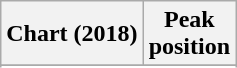<table class="wikitable plainrowheaders" style="text-align:center">
<tr>
<th>Chart (2018)</th>
<th>Peak<br>position</th>
</tr>
<tr>
</tr>
<tr>
</tr>
</table>
